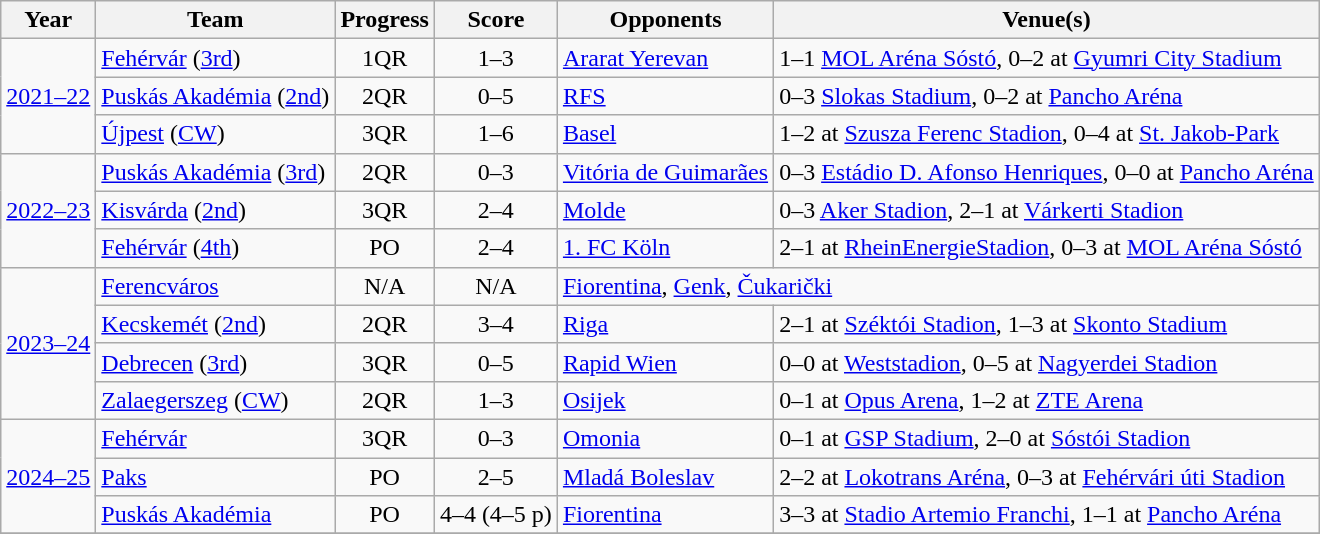<table class="wikitable">
<tr>
<th>Year</th>
<th>Team</th>
<th>Progress</th>
<th>Score</th>
<th>Opponents</th>
<th>Venue(s)</th>
</tr>
<tr>
<td rowspan=3><a href='#'>2021–22</a></td>
<td><a href='#'>Fehérvár</a> (<a href='#'>3rd</a>)</td>
<td align=center>1QR</td>
<td align=center>1–3</td>
<td> <a href='#'>Ararat Yerevan</a></td>
<td>1–1 <a href='#'>MOL Aréna Sóstó</a>, 0–2 at <a href='#'>Gyumri City Stadium</a></td>
</tr>
<tr>
<td><a href='#'>Puskás Akadémia</a> (<a href='#'>2nd</a>)</td>
<td align=center>2QR</td>
<td align=center>0–5</td>
<td> <a href='#'>RFS</a></td>
<td>0–3 <a href='#'>Slokas Stadium</a>, 0–2 at <a href='#'>Pancho Aréna</a></td>
</tr>
<tr>
<td><a href='#'>Újpest</a> (<a href='#'>CW</a>)</td>
<td align=center>3QR</td>
<td align=center>1–6</td>
<td> <a href='#'>Basel</a></td>
<td>1–2 at <a href='#'>Szusza Ferenc Stadion</a>, 0–4 at <a href='#'>St. Jakob-Park</a></td>
</tr>
<tr>
<td rowspan=3><a href='#'>2022–23</a></td>
<td><a href='#'>Puskás Akadémia</a> (<a href='#'>3rd</a>)</td>
<td align=center>2QR</td>
<td align=center>0–3</td>
<td> <a href='#'>Vitória de Guimarães</a></td>
<td>0–3 <a href='#'>Estádio D. Afonso Henriques</a>, 0–0 at <a href='#'>Pancho Aréna</a></td>
</tr>
<tr>
<td><a href='#'>Kisvárda</a> (<a href='#'>2nd</a>)</td>
<td align=center>3QR</td>
<td align=center>2–4</td>
<td> <a href='#'>Molde</a></td>
<td>0–3 <a href='#'>Aker Stadion</a>, 2–1 at <a href='#'>Várkerti Stadion</a></td>
</tr>
<tr>
<td><a href='#'>Fehérvár</a> (<a href='#'>4th</a>)</td>
<td align=center>PO</td>
<td align=center>2–4</td>
<td> <a href='#'>1. FC Köln</a></td>
<td>2–1 at <a href='#'>RheinEnergieStadion</a>, 0–3 at <a href='#'>MOL Aréna Sóstó</a></td>
</tr>
<tr>
<td rowspan=4><a href='#'>2023–24</a></td>
<td><a href='#'>Ferencváros</a></td>
<td align=center>N/A</td>
<td align=center>N/A</td>
<td colspan=2> <a href='#'>Fiorentina</a>,  <a href='#'>Genk</a>,  <a href='#'>Čukarički</a></td>
</tr>
<tr>
<td><a href='#'>Kecskemét</a> (<a href='#'>2nd</a>)</td>
<td align=center>2QR</td>
<td align=center>3–4</td>
<td> <a href='#'>Riga</a></td>
<td>2–1 at <a href='#'>Széktói Stadion</a>, 1–3 at <a href='#'>Skonto Stadium</a></td>
</tr>
<tr>
<td><a href='#'>Debrecen</a> (<a href='#'>3rd</a>)</td>
<td align=center>3QR</td>
<td align=center>0–5</td>
<td> <a href='#'>Rapid Wien</a></td>
<td>0–0 at <a href='#'>Weststadion</a>, 0–5 at <a href='#'>Nagyerdei Stadion</a></td>
</tr>
<tr>
<td><a href='#'>Zalaegerszeg</a> (<a href='#'>CW</a>)</td>
<td align=center>2QR</td>
<td align=center>1–3</td>
<td> <a href='#'>Osijek</a></td>
<td>0–1 at <a href='#'>Opus Arena</a>, 1–2 at <a href='#'>ZTE Arena</a></td>
</tr>
<tr>
<td rowspan=3><a href='#'>2024–25</a></td>
<td><a href='#'>Fehérvár</a></td>
<td align=center>3QR</td>
<td align=center>0–3</td>
<td> <a href='#'>Omonia</a></td>
<td>0–1 at <a href='#'>GSP Stadium</a>, 2–0 at <a href='#'>Sóstói Stadion</a></td>
</tr>
<tr>
<td><a href='#'>Paks</a></td>
<td align=center>PO</td>
<td align=center>2–5</td>
<td> <a href='#'>Mladá Boleslav</a></td>
<td>2–2 at <a href='#'>Lokotrans Aréna</a>, 0–3 at <a href='#'>Fehérvári úti Stadion</a></td>
</tr>
<tr>
<td><a href='#'>Puskás Akadémia</a></td>
<td align=center>PO</td>
<td align=center>4–4 (4–5 p)</td>
<td> <a href='#'>Fiorentina</a></td>
<td>3–3 at <a href='#'>Stadio Artemio Franchi</a>, 1–1 at <a href='#'>Pancho Aréna</a></td>
</tr>
<tr>
</tr>
</table>
